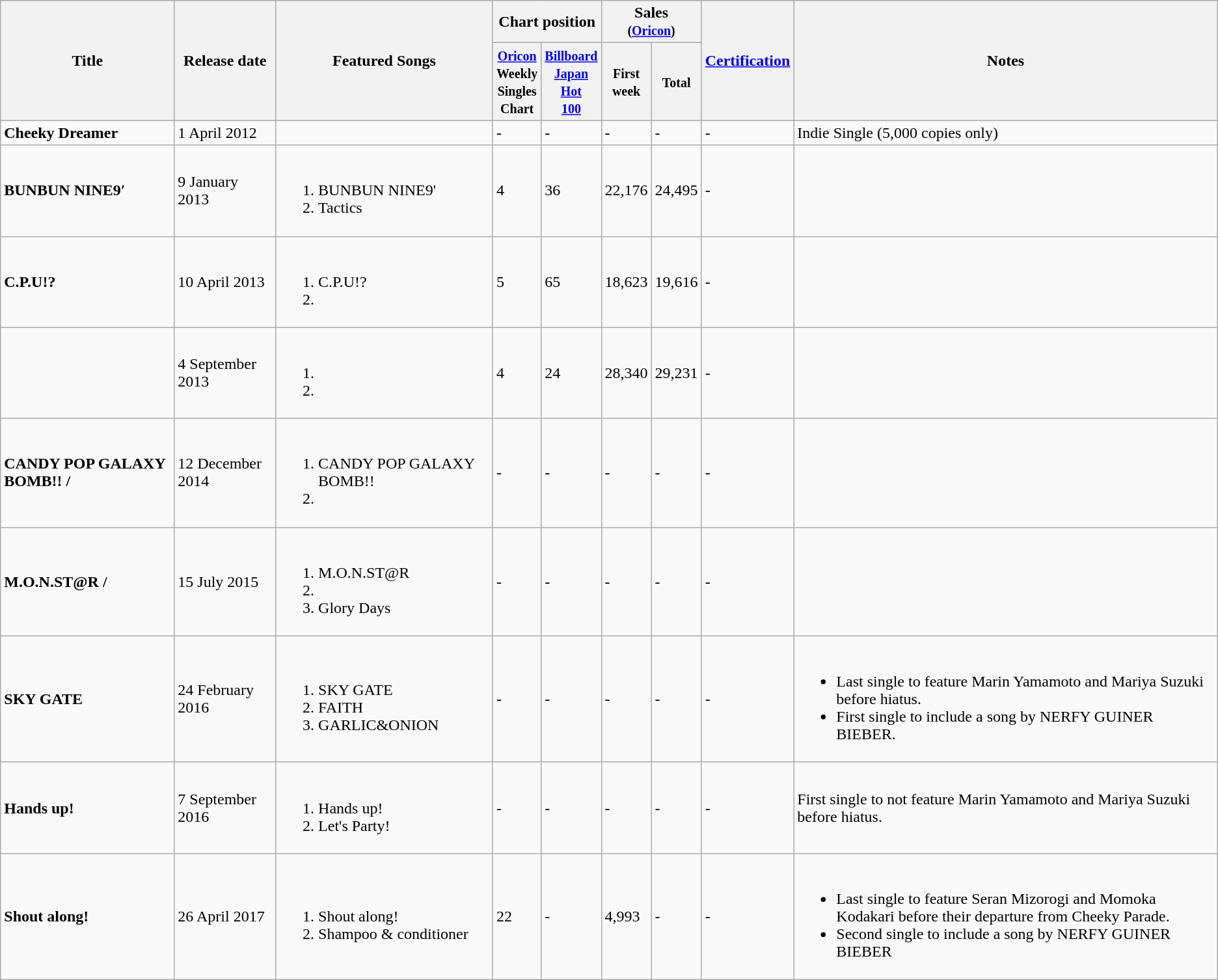<table class="wikitable">
<tr>
<th rowspan="2">Title</th>
<th rowspan="2">Release date</th>
<th rowspan="2">Featured Songs</th>
<th colspan="2">Chart position</th>
<th colspan="2">Sales<br><small>(<a href='#'>Oricon</a>)</small></th>
<th rowspan="2"><a href='#'>Certification</a></th>
<th rowspan="2">Notes</th>
</tr>
<tr>
<th><small><a href='#'>Oricon</a><br>Weekly<br>Singles<br>Chart</small></th>
<th><small><a href='#'>Billboard<br>Japan</a><br><a href='#'>Hot<br>100</a></small></th>
<th><small>First<br>week</small></th>
<th><small>Total</small></th>
</tr>
<tr>
<td><strong>Cheeky Dreamer</strong></td>
<td>1 April 2012</td>
<td></td>
<td>-</td>
<td>-</td>
<td>-</td>
<td>-</td>
<td>-</td>
<td>Indie Single (5,000 copies only)</td>
</tr>
<tr>
<td><strong>BUNBUN NINE9′</strong></td>
<td>9 January 2013</td>
<td><br><ol><li>BUNBUN NINE9'</li><li>Tactics</li></ol></td>
<td>4</td>
<td>36</td>
<td>22,176</td>
<td>24,495</td>
<td>-</td>
<td></td>
</tr>
<tr>
<td><strong>C.P.U!?</strong></td>
<td>10 April 2013</td>
<td><br><ol><li>C.P.U!?</li><li></li></ol></td>
<td>5</td>
<td>65</td>
<td>18,623</td>
<td>19,616</td>
<td>-</td>
<td></td>
</tr>
<tr>
<td><strong></strong></td>
<td>4 September 2013</td>
<td><br><ol><li></li><li></li></ol></td>
<td>4</td>
<td>24</td>
<td>28,340</td>
<td>29,231</td>
<td>-</td>
<td></td>
</tr>
<tr>
<td><strong>CANDY POP GALAXY BOMB!! / </strong></td>
<td>12 December 2014</td>
<td><br><ol><li>CANDY POP GALAXY BOMB!!</li><li></li></ol></td>
<td>-</td>
<td>-</td>
<td>-</td>
<td>-</td>
<td>-</td>
<td></td>
</tr>
<tr>
<td><strong>M.O.N.ST@R / </strong></td>
<td>15 July 2015</td>
<td><br><ol><li>M.O.N.ST@R</li><li></li><li>Glory Days</li></ol></td>
<td>-</td>
<td>-</td>
<td>-</td>
<td>-</td>
<td>-</td>
<td></td>
</tr>
<tr>
<td><strong>SKY GATE</strong></td>
<td>24 February 2016</td>
<td><br><ol><li>SKY GATE</li><li>FAITH</li><li>GARLIC&ONION</li></ol></td>
<td>-</td>
<td>-</td>
<td>-</td>
<td>-</td>
<td>-</td>
<td><br><ul><li>Last single to feature Marin Yamamoto and Mariya Suzuki before hiatus.</li><li>First single to include a song by NERFY GUINER BIEBER.</li></ul></td>
</tr>
<tr>
<td><strong>Hands up!</strong></td>
<td>7 September 2016</td>
<td><br><ol><li>Hands up!</li><li>Let's Party!</li></ol></td>
<td>-</td>
<td>-</td>
<td>-</td>
<td>-</td>
<td>-</td>
<td>First single to not feature Marin Yamamoto and Mariya Suzuki before hiatus.</td>
</tr>
<tr>
<td><strong>Shout along!</strong></td>
<td>26 April 2017</td>
<td><br><ol><li>Shout along!</li><li>Shampoo & conditioner</li></ol></td>
<td>22</td>
<td>-</td>
<td>4,993</td>
<td>-</td>
<td>-</td>
<td><br><ul><li>Last single to feature Seran Mizorogi and Momoka Kodakari before their departure from Cheeky Parade.</li><li>Second single to include a song by NERFY GUINER BIEBER</li></ul></td>
</tr>
</table>
